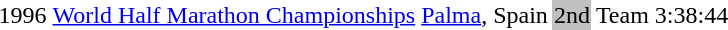<table>
<tr>
<td>1996</td>
<td><a href='#'>World Half Marathon Championships</a></td>
<td><a href='#'>Palma</a>, Spain</td>
<td bgcolor="silver">2nd</td>
<td>Team</td>
<td>3:38:44</td>
</tr>
</table>
